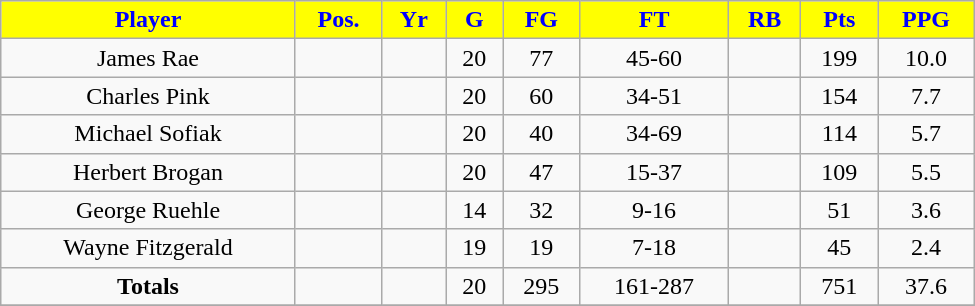<table class="wikitable" width="650">
<tr align="center"  style="background:yellow;color:blue;">
<td><strong>Player</strong></td>
<td><strong>Pos.</strong></td>
<td><strong>Yr</strong></td>
<td><strong>G</strong></td>
<td><strong>FG</strong></td>
<td><strong>FT</strong></td>
<td><strong>RB</strong></td>
<td><strong>Pts</strong></td>
<td><strong>PPG</strong></td>
</tr>
<tr align="center" bgcolor="">
<td>James Rae</td>
<td></td>
<td></td>
<td>20</td>
<td>77</td>
<td>45-60</td>
<td></td>
<td>199</td>
<td>10.0</td>
</tr>
<tr align="center" bgcolor="">
<td>Charles Pink</td>
<td></td>
<td></td>
<td>20</td>
<td>60</td>
<td>34-51</td>
<td></td>
<td>154</td>
<td>7.7</td>
</tr>
<tr align="center" bgcolor="">
<td>Michael Sofiak</td>
<td></td>
<td></td>
<td>20</td>
<td>40</td>
<td>34-69</td>
<td></td>
<td>114</td>
<td>5.7</td>
</tr>
<tr align="center" bgcolor="">
<td>Herbert Brogan</td>
<td></td>
<td></td>
<td>20</td>
<td>47</td>
<td>15-37</td>
<td></td>
<td>109</td>
<td>5.5</td>
</tr>
<tr align="center" bgcolor="">
<td>George Ruehle</td>
<td></td>
<td></td>
<td>14</td>
<td>32</td>
<td>9-16</td>
<td></td>
<td>51</td>
<td>3.6</td>
</tr>
<tr align="center" bgcolor="">
<td>Wayne Fitzgerald</td>
<td></td>
<td></td>
<td>19</td>
<td>19</td>
<td>7-18</td>
<td></td>
<td>45</td>
<td>2.4</td>
</tr>
<tr align="center" bgcolor="">
<td><strong>Totals</strong></td>
<td></td>
<td></td>
<td>20</td>
<td>295</td>
<td>161-287</td>
<td></td>
<td>751</td>
<td>37.6</td>
</tr>
<tr align="center" bgcolor="">
</tr>
</table>
